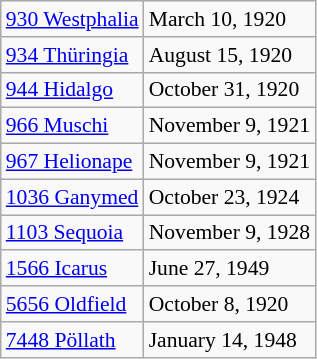<table class="wikitable floatright" style="font-size: 0.9em;">
<tr>
<td><a href='#'>930 Westphalia</a></td>
<td>March 10, 1920</td>
</tr>
<tr>
<td><a href='#'>934 Thüringia</a></td>
<td>August 15, 1920</td>
</tr>
<tr>
<td><a href='#'>944 Hidalgo</a></td>
<td>October 31, 1920</td>
</tr>
<tr>
<td><a href='#'>966 Muschi</a></td>
<td>November 9, 1921</td>
</tr>
<tr>
<td><a href='#'>967 Helionape</a></td>
<td>November 9, 1921</td>
</tr>
<tr>
<td><a href='#'>1036 Ganymed</a></td>
<td>October 23, 1924</td>
</tr>
<tr>
<td><a href='#'>1103 Sequoia</a></td>
<td>November 9, 1928</td>
</tr>
<tr>
<td><a href='#'>1566 Icarus</a></td>
<td>June 27, 1949</td>
</tr>
<tr>
<td><a href='#'>5656 Oldfield</a></td>
<td>October 8, 1920</td>
</tr>
<tr>
<td><a href='#'>7448 Pöllath</a></td>
<td>January 14, 1948</td>
</tr>
</table>
